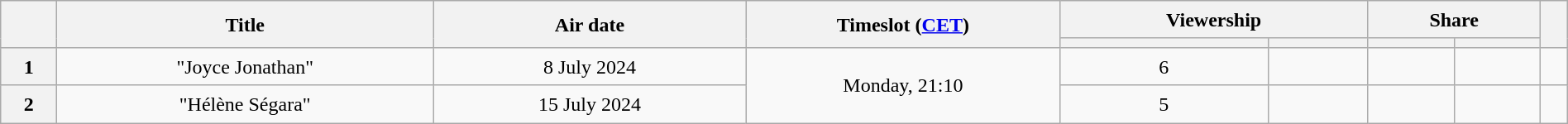<table class="sortable wikitable plainrowheaders mw-collapsible" style=" text-align:center; line-height:23px; width:100%;">
<tr>
<th rowspan=2></th>
<th width=24% rowspan=2>Title</th>
<th width=20% rowspan=2>Air date</th>
<th width=20% rowspan=2>Timeslot (<a href='#'>CET</a>)</th>
<th colspan=2>Viewership</th>
<th colspan=2>Share</th>
<th rowspan=2 class="unsortable"></th>
</tr>
<tr>
<th class="unsortable"></th>
<th></th>
<th></th>
<th></th>
</tr>
<tr>
<th>1</th>
<td>"Joyce Jonathan"</td>
<td>8 July 2024</td>
<td rowspan="2">Monday, 21:10</td>
<td>6</td>
<td></td>
<td></td>
<td></td>
<td></td>
</tr>
<tr>
<th>2</th>
<td>"Hélène Ségara"</td>
<td>15 July 2024</td>
<td>5</td>
<td></td>
<td></td>
<td></td>
<td></td>
</tr>
</table>
